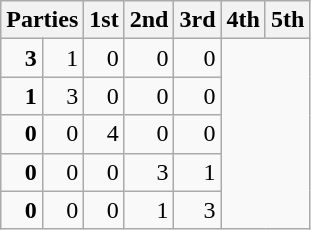<table class="wikitable" style="text-align:right;">
<tr>
<th colspan=2 style="text-align:left;">Parties</th>
<th>1st</th>
<th>2nd</th>
<th>3rd</th>
<th>4th</th>
<th>5th</th>
</tr>
<tr>
<td><strong>3</strong></td>
<td>1</td>
<td>0</td>
<td>0</td>
<td>0</td>
</tr>
<tr>
<td><strong>1</strong></td>
<td>3</td>
<td>0</td>
<td>0</td>
<td>0</td>
</tr>
<tr>
<td><strong>0</strong></td>
<td>0</td>
<td>4</td>
<td>0</td>
<td>0</td>
</tr>
<tr>
<td><strong>0</strong></td>
<td>0</td>
<td>0</td>
<td>3</td>
<td>1</td>
</tr>
<tr>
<td><strong>0</strong></td>
<td>0</td>
<td>0</td>
<td>1</td>
<td>3</td>
</tr>
</table>
